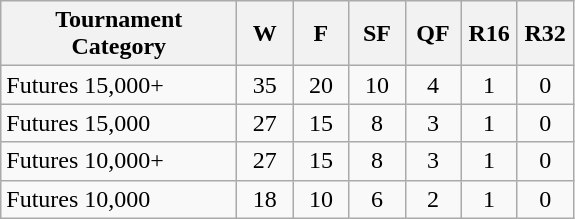<table class="wikitable" style=text-align:center;>
<tr>
<th width=150>Tournament Category</th>
<th width=30>W</th>
<th width=30>F</th>
<th width=30>SF</th>
<th width=30>QF</th>
<th width=30>R16</th>
<th width=30>R32</th>
</tr>
<tr>
<td align=left>Futures 15,000+</td>
<td>35</td>
<td>20</td>
<td>10</td>
<td>4</td>
<td>1</td>
<td>0</td>
</tr>
<tr>
<td align=left>Futures 15,000</td>
<td>27</td>
<td>15</td>
<td>8</td>
<td>3</td>
<td>1</td>
<td>0</td>
</tr>
<tr>
<td align=left>Futures 10,000+</td>
<td>27</td>
<td>15</td>
<td>8</td>
<td>3</td>
<td>1</td>
<td>0</td>
</tr>
<tr>
<td align=left>Futures 10,000</td>
<td>18</td>
<td>10</td>
<td>6</td>
<td>2</td>
<td>1</td>
<td>0</td>
</tr>
</table>
